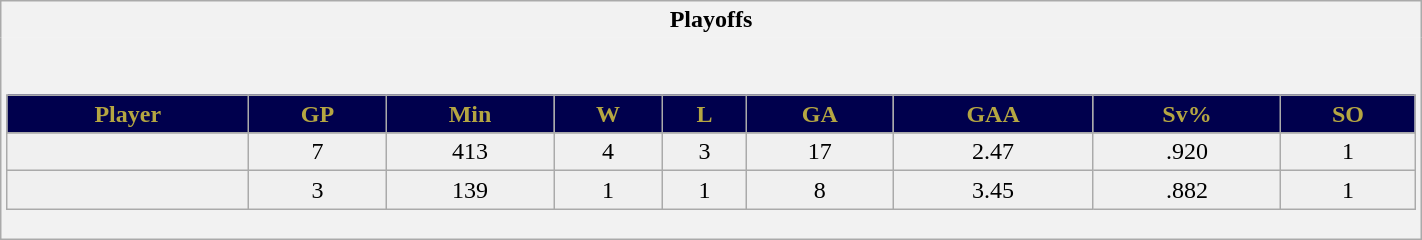<table class="wikitable" style="border: 1px solid #aaa;" width="75%">
<tr>
<th style="border: 0;">Playoffs</th>
</tr>
<tr>
<td style="background: #f2f2f2; border: 0; text-align: center;"><br><table class="wikitable sortable" width="100%">
<tr align="center"  bgcolor="#dddddd">
<th style="background:#00004D;color:#B5A642;">Player</th>
<th style="background:#00004D;color:#B5A642;">GP</th>
<th style="background:#00004D;color:#B5A642;">Min</th>
<th style="background:#00004D;color:#B5A642;">W</th>
<th style="background:#00004D;color:#B5A642;">L</th>
<th style="background:#00004D;color:#B5A642;">GA</th>
<th style="background:#00004D;color:#B5A642;">GAA</th>
<th style="background:#00004D;color:#B5A642;">Sv%</th>
<th style="background:#00004D;color:#B5A642;">SO</th>
</tr>
<tr align=center>
</tr>
<tr bgcolor="#f0f0f0">
<td></td>
<td>7</td>
<td>413</td>
<td>4</td>
<td>3</td>
<td>17</td>
<td>2.47</td>
<td>.920</td>
<td>1</td>
</tr>
<tr bgcolor="#f0f0f0">
<td></td>
<td>3</td>
<td>139</td>
<td>1</td>
<td>1</td>
<td>8</td>
<td>3.45</td>
<td>.882</td>
<td>1</td>
</tr>
</table>
</td>
</tr>
</table>
